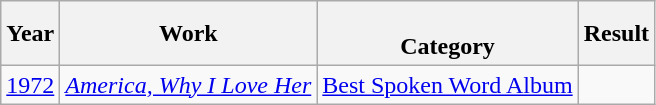<table class="wikitable sortable plainrowheaders">
<tr>
<th scope="col">Year</th>
<th scope="col">Work</th>
<th scope="col"><br>Category</th>
<th scope="col">Result</th>
</tr>
<tr>
<td><a href='#'>1972</a></td>
<td><em><a href='#'>America, Why I Love Her</a></em></td>
<td><a href='#'>Best Spoken Word Album</a></td>
<td></td>
</tr>
</table>
